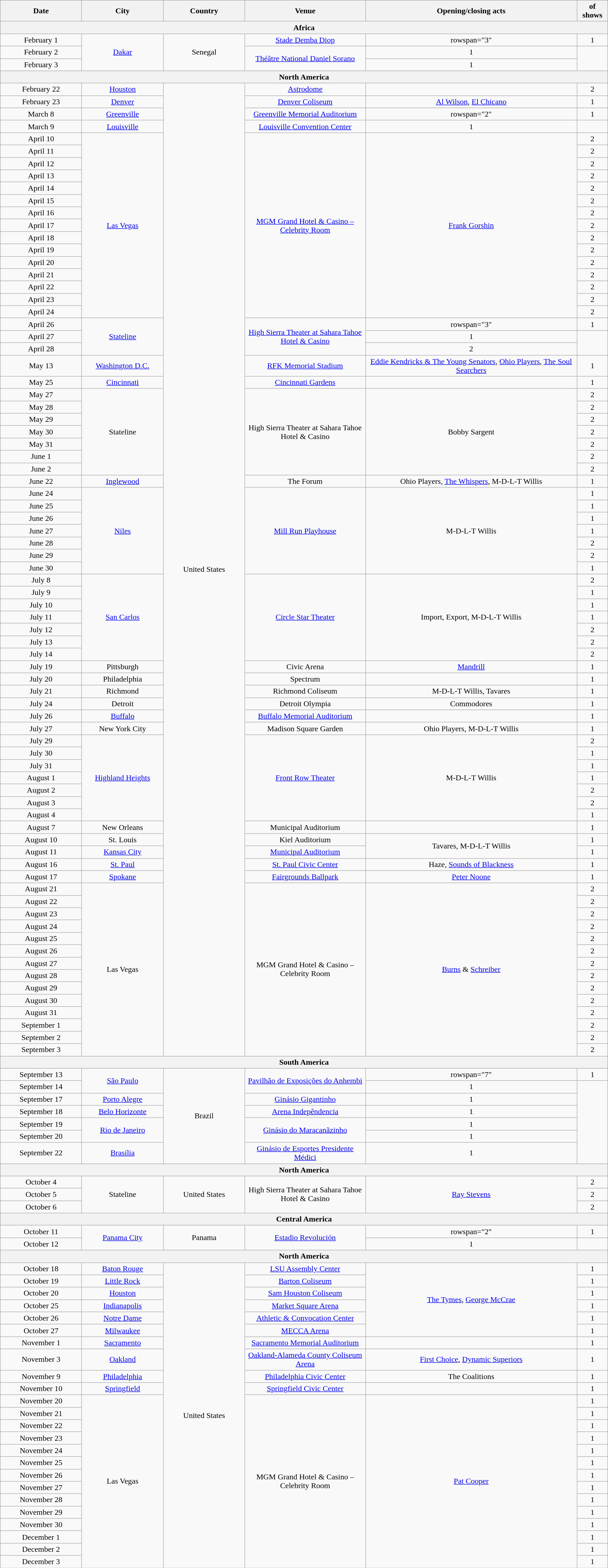<table class="wikitable" style="text-align:center;">
<tr>
<th scope="col" style="width:10em;">Date</th>
<th scope="col" style="width:10em;">City</th>
<th scope="col" style="width:10em;">Country</th>
<th scope="col" style="width:15em;">Venue</th>
<th>Opening/closing acts</th>
<th> of shows</th>
</tr>
<tr>
<th colspan="6">Africa</th>
</tr>
<tr>
<td>February 1</td>
<td rowspan="3"><a href='#'>Dakar</a></td>
<td rowspan="3">Senegal</td>
<td><a href='#'>Stade Demba Diop</a></td>
<td>rowspan="3" </td>
<td>1</td>
</tr>
<tr>
<td>February 2</td>
<td rowspan="2"><a href='#'>Théâtre National Daniel Sorano</a></td>
<td>1</td>
</tr>
<tr>
<td>February 3</td>
<td>1</td>
</tr>
<tr>
<th colspan="6">North America</th>
</tr>
<tr>
<td>February 22</td>
<td><a href='#'>Houston</a></td>
<td rowspan="78">United States</td>
<td><a href='#'>Astrodome</a></td>
<td></td>
<td>2</td>
</tr>
<tr>
<td>February 23</td>
<td><a href='#'>Denver</a></td>
<td><a href='#'>Denver Coliseum</a></td>
<td><a href='#'>Al Wilson</a>, <a href='#'>El Chicano</a></td>
<td>1</td>
</tr>
<tr>
<td>March 8</td>
<td><a href='#'>Greenville</a></td>
<td><a href='#'>Greenville Memorial Auditorium</a></td>
<td>rowspan="2" </td>
<td>1</td>
</tr>
<tr>
<td>March 9</td>
<td><a href='#'>Louisville</a></td>
<td><a href='#'>Louisville Convention Center</a></td>
<td>1</td>
</tr>
<tr>
<td>April 10</td>
<td rowspan="15"><a href='#'>Las Vegas</a></td>
<td rowspan="15"><a href='#'>MGM Grand Hotel & Casino – Celebrity Room</a></td>
<td rowspan="15"><a href='#'>Frank Gorshin</a></td>
<td>2</td>
</tr>
<tr>
<td>April 11</td>
<td>2</td>
</tr>
<tr>
<td>April 12</td>
<td>2</td>
</tr>
<tr>
<td>April 13</td>
<td>2</td>
</tr>
<tr>
<td>April 14</td>
<td>2</td>
</tr>
<tr>
<td>April 15</td>
<td>2</td>
</tr>
<tr>
<td>April 16</td>
<td>2</td>
</tr>
<tr>
<td>April 17</td>
<td>2</td>
</tr>
<tr>
<td>April 18</td>
<td>2</td>
</tr>
<tr>
<td>April 19</td>
<td>2</td>
</tr>
<tr>
<td>April 20</td>
<td>2</td>
</tr>
<tr>
<td>April 21</td>
<td>2</td>
</tr>
<tr>
<td>April 22</td>
<td>2</td>
</tr>
<tr>
<td>April 23</td>
<td>2</td>
</tr>
<tr>
<td>April 24</td>
<td>2</td>
</tr>
<tr>
<td>April 26</td>
<td rowspan="3"><a href='#'>Stateline</a></td>
<td rowspan="3"><a href='#'>High Sierra Theater at Sahara Tahoe Hotel & Casino</a></td>
<td>rowspan="3" </td>
<td>1</td>
</tr>
<tr>
<td>April 27</td>
<td>1</td>
</tr>
<tr>
<td>April 28</td>
<td>2</td>
</tr>
<tr>
<td>May 13</td>
<td><a href='#'>Washington D.C.</a></td>
<td><a href='#'>RFK Memorial Stadium</a></td>
<td><a href='#'>Eddie Kendricks & The Young Senators</a>, <a href='#'>Ohio Players</a>, <a href='#'>The Soul Searchers</a></td>
<td>1</td>
</tr>
<tr>
<td>May 25</td>
<td><a href='#'>Cincinnati</a></td>
<td><a href='#'>Cincinnati Gardens</a></td>
<td></td>
<td>1</td>
</tr>
<tr>
<td>May 27</td>
<td rowspan="7">Stateline</td>
<td rowspan="7">High Sierra Theater at Sahara Tahoe Hotel & Casino</td>
<td rowspan="7">Bobby Sargent</td>
<td>2</td>
</tr>
<tr>
<td>May 28</td>
<td>2</td>
</tr>
<tr>
<td>May 29</td>
<td>2</td>
</tr>
<tr>
<td>May 30</td>
<td>2</td>
</tr>
<tr>
<td>May 31</td>
<td>2</td>
</tr>
<tr>
<td>June 1</td>
<td>2</td>
</tr>
<tr>
<td>June 2</td>
<td>2</td>
</tr>
<tr>
<td>June 22</td>
<td><a href='#'>Inglewood</a></td>
<td>The Forum</td>
<td>Ohio Players, <a href='#'>The Whispers</a>, M-D-L-T Willis</td>
<td>1</td>
</tr>
<tr>
<td>June 24</td>
<td rowspan="7"><a href='#'>Niles</a></td>
<td rowspan="7"><a href='#'>Mill Run Playhouse</a></td>
<td rowspan="7">M-D-L-T Willis</td>
<td>1</td>
</tr>
<tr>
<td>June 25</td>
<td>1</td>
</tr>
<tr>
<td>June 26</td>
<td>1</td>
</tr>
<tr>
<td>June 27</td>
<td>1</td>
</tr>
<tr>
<td>June 28</td>
<td>2</td>
</tr>
<tr>
<td>June 29</td>
<td>2</td>
</tr>
<tr>
<td>June 30</td>
<td>1</td>
</tr>
<tr>
<td>July 8</td>
<td rowspan="7"><a href='#'>San Carlos</a></td>
<td rowspan="7"><a href='#'>Circle Star Theater</a></td>
<td rowspan="7">Import, Export, M-D-L-T Willis</td>
<td>2</td>
</tr>
<tr>
<td>July 9</td>
<td>1</td>
</tr>
<tr>
<td>July 10</td>
<td>1</td>
</tr>
<tr>
<td>July 11</td>
<td>1</td>
</tr>
<tr>
<td>July 12</td>
<td>2</td>
</tr>
<tr>
<td>July 13</td>
<td>2</td>
</tr>
<tr>
<td>July 14</td>
<td>2</td>
</tr>
<tr>
<td>July 19</td>
<td>Pittsburgh</td>
<td>Civic Arena</td>
<td><a href='#'>Mandrill</a></td>
<td>1</td>
</tr>
<tr>
<td>July 20</td>
<td>Philadelphia</td>
<td>Spectrum</td>
<td></td>
<td>1</td>
</tr>
<tr>
<td>July 21</td>
<td>Richmond</td>
<td>Richmond Coliseum</td>
<td>M-D-L-T Willis, Tavares</td>
<td>1</td>
</tr>
<tr>
<td>July 24</td>
<td>Detroit</td>
<td>Detroit Olympia</td>
<td>Commodores</td>
<td>1</td>
</tr>
<tr>
<td>July 26</td>
<td><a href='#'>Buffalo</a></td>
<td><a href='#'>Buffalo Memorial Auditorium</a></td>
<td></td>
<td>1</td>
</tr>
<tr>
<td>July 27</td>
<td>New York City</td>
<td>Madison Square Garden</td>
<td>Ohio Players, M-D-L-T Willis</td>
<td>1</td>
</tr>
<tr>
<td>July 29</td>
<td rowspan="7"><a href='#'>Highland Heights</a></td>
<td rowspan="7"><a href='#'>Front Row Theater</a></td>
<td rowspan="7">M-D-L-T Willis</td>
<td>2</td>
</tr>
<tr>
<td>July 30</td>
<td>1</td>
</tr>
<tr>
<td>July 31</td>
<td>1</td>
</tr>
<tr>
<td>August 1</td>
<td>1</td>
</tr>
<tr>
<td>August 2</td>
<td>2</td>
</tr>
<tr>
<td>August 3</td>
<td>2</td>
</tr>
<tr>
<td>August 4</td>
<td>1</td>
</tr>
<tr>
<td>August 7</td>
<td>New Orleans</td>
<td>Municipal Auditorium</td>
<td></td>
<td>1</td>
</tr>
<tr>
<td>August 10</td>
<td>St. Louis</td>
<td>Kiel Auditorium</td>
<td rowspan="2">Tavares, M-D-L-T Willis</td>
<td>1</td>
</tr>
<tr>
<td>August 11</td>
<td><a href='#'>Kansas City</a></td>
<td><a href='#'>Municipal Auditorium</a></td>
<td>1</td>
</tr>
<tr>
<td>August 16</td>
<td><a href='#'>St. Paul</a></td>
<td><a href='#'>St. Paul Civic Center</a></td>
<td>Haze, <a href='#'>Sounds of Blackness</a></td>
<td>1</td>
</tr>
<tr>
<td>August 17</td>
<td><a href='#'>Spokane</a></td>
<td><a href='#'>Fairgrounds Ballpark</a></td>
<td><a href='#'>Peter Noone</a></td>
<td>1</td>
</tr>
<tr>
<td>August 21</td>
<td rowspan="14">Las Vegas</td>
<td rowspan="14">MGM Grand Hotel & Casino – Celebrity Room</td>
<td rowspan="14"><a href='#'>Burns</a> & <a href='#'>Schreiber</a></td>
<td>2</td>
</tr>
<tr>
<td>August 22</td>
<td>2</td>
</tr>
<tr>
<td>August 23</td>
<td>2</td>
</tr>
<tr>
<td>August 24</td>
<td>2</td>
</tr>
<tr>
<td>August 25</td>
<td>2</td>
</tr>
<tr>
<td>August 26</td>
<td>2</td>
</tr>
<tr>
<td>August 27</td>
<td>2</td>
</tr>
<tr>
<td>August 28</td>
<td>2</td>
</tr>
<tr>
<td>August 29</td>
<td>2</td>
</tr>
<tr>
<td>August 30</td>
<td>2</td>
</tr>
<tr>
<td>August 31</td>
<td>2</td>
</tr>
<tr>
<td>September 1</td>
<td>2</td>
</tr>
<tr>
<td>September 2</td>
<td>2</td>
</tr>
<tr>
<td>September 3</td>
<td>2</td>
</tr>
<tr>
<th colspan="6">South America</th>
</tr>
<tr>
<td>September 13</td>
<td rowspan="2"><a href='#'>São Paulo</a></td>
<td rowspan="7">Brazil</td>
<td rowspan="2"><a href='#'>Pavilhão de Exposições do Anhembi</a></td>
<td>rowspan="7" </td>
<td>1</td>
</tr>
<tr>
<td>September 14</td>
<td>1</td>
</tr>
<tr>
<td>September 17</td>
<td><a href='#'>Porto Alegre</a></td>
<td><a href='#'>Ginásio Gigantinho</a></td>
<td>1</td>
</tr>
<tr>
<td>September 18</td>
<td><a href='#'>Belo Horizonte</a></td>
<td><a href='#'>Arena Indepêndencia</a></td>
<td>1</td>
</tr>
<tr>
<td>September 19</td>
<td rowspan="2"><a href='#'>Rio de Janeiro</a></td>
<td rowspan="2"><a href='#'>Ginásio do Maracanãzinho</a></td>
<td>1</td>
</tr>
<tr>
<td>September 20</td>
<td>1</td>
</tr>
<tr>
<td>September 22</td>
<td><a href='#'>Brasília</a></td>
<td><a href='#'>Ginásio de Esportes Presidente Médici</a></td>
<td>1</td>
</tr>
<tr>
<th colspan="6">North America</th>
</tr>
<tr>
<td>October 4</td>
<td rowspan="3">Stateline</td>
<td rowspan="3">United States</td>
<td rowspan="3">High Sierra Theater at Sahara Tahoe Hotel & Casino</td>
<td rowspan="3"><a href='#'>Ray Stevens</a></td>
<td>2</td>
</tr>
<tr>
<td>October 5</td>
<td>2</td>
</tr>
<tr>
<td>October 6</td>
<td>2</td>
</tr>
<tr>
<th colspan="6">Central America</th>
</tr>
<tr>
<td>October 11</td>
<td rowspan="2"><a href='#'>Panama City</a></td>
<td rowspan="2">Panama</td>
<td rowspan="2"><a href='#'>Estadio Revolución</a></td>
<td>rowspan="2" </td>
<td>1</td>
</tr>
<tr>
<td>October 12</td>
<td>1</td>
</tr>
<tr>
<th colspan="6">North America</th>
</tr>
<tr>
<td>October 18</td>
<td><a href='#'>Baton Rouge</a></td>
<td rowspan="24">United States</td>
<td><a href='#'>LSU Assembly Center</a></td>
<td rowspan="6"><a href='#'>The Tymes</a>, <a href='#'>George McCrae</a></td>
<td>1</td>
</tr>
<tr>
<td>October 19</td>
<td><a href='#'>Little Rock</a></td>
<td><a href='#'>Barton Coliseum</a></td>
<td>1</td>
</tr>
<tr>
<td>October 20</td>
<td><a href='#'>Houston</a></td>
<td><a href='#'>Sam Houston Coliseum</a></td>
<td>1</td>
</tr>
<tr>
<td>October 25</td>
<td><a href='#'>Indianapolis</a></td>
<td><a href='#'>Market Square Arena</a></td>
<td>1</td>
</tr>
<tr>
<td>October 26</td>
<td><a href='#'>Notre Dame</a></td>
<td><a href='#'>Athletic & Convocation Center</a></td>
<td>1</td>
</tr>
<tr>
<td>October 27</td>
<td><a href='#'>Milwaukee</a></td>
<td><a href='#'>MECCA Arena</a></td>
<td>1</td>
</tr>
<tr>
<td>November 1</td>
<td><a href='#'>Sacramento</a></td>
<td><a href='#'>Sacramento Memorial Auditorium</a></td>
<td></td>
<td>1</td>
</tr>
<tr>
<td>November 3</td>
<td><a href='#'>Oakland</a></td>
<td><a href='#'>Oakland-Alameda County Coliseum Arena</a></td>
<td><a href='#'>First Choice</a>, <a href='#'>Dynamic Superiors</a></td>
<td>1</td>
</tr>
<tr>
<td>November 9</td>
<td><a href='#'>Philadelphia</a></td>
<td><a href='#'>Philadelphia Civic Center</a></td>
<td>The Coalitions</td>
<td>1</td>
</tr>
<tr>
<td>November 10</td>
<td><a href='#'>Springfield</a></td>
<td><a href='#'>Springfield Civic Center</a></td>
<td></td>
<td>1</td>
</tr>
<tr>
<td>November 20</td>
<td rowspan="14">Las Vegas</td>
<td rowspan="14">MGM Grand Hotel & Casino – Celebrity Room</td>
<td rowspan="14"><a href='#'>Pat Cooper</a></td>
<td>1</td>
</tr>
<tr>
<td>November 21</td>
<td>1</td>
</tr>
<tr>
<td>November 22</td>
<td>1</td>
</tr>
<tr>
<td>November 23</td>
<td>1</td>
</tr>
<tr>
<td>November 24</td>
<td>1</td>
</tr>
<tr>
<td>November 25</td>
<td>1</td>
</tr>
<tr>
<td>November 26</td>
<td>1</td>
</tr>
<tr>
<td>November 27</td>
<td>1</td>
</tr>
<tr>
<td>November 28</td>
<td>1</td>
</tr>
<tr>
<td>November 29</td>
<td>1</td>
</tr>
<tr>
<td>November 30</td>
<td>1</td>
</tr>
<tr>
<td>December 1</td>
<td>1</td>
</tr>
<tr>
<td>December 2</td>
<td>1</td>
</tr>
<tr>
<td>December 3</td>
<td>1</td>
</tr>
</table>
